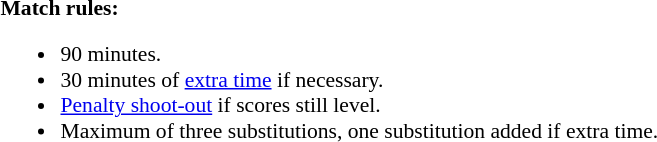<table style="width:100%;font-size:90%">
<tr>
<td><br><strong>Match rules:</strong><ul><li>90 minutes.</li><li>30 minutes of <a href='#'>extra time</a> if necessary.</li><li><a href='#'>Penalty shoot-out</a> if scores still level.</li><li>Maximum of three substitutions, one substitution added if extra time.</li></ul></td>
</tr>
</table>
